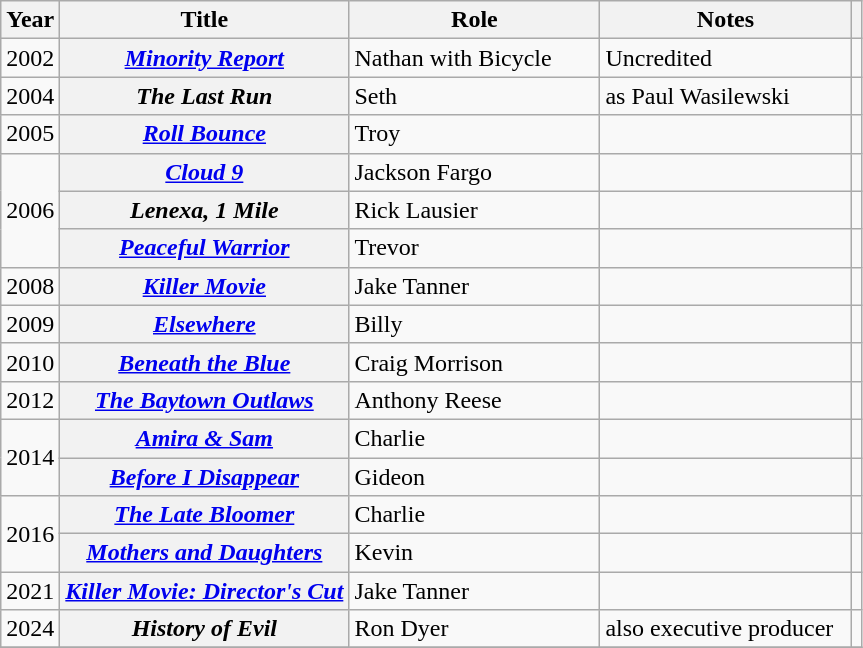<table class="wikitable sortable plainrowheaders">
<tr>
<th scope="col">Year</th>
<th scope="col">Title</th>
<th scope="col" style="width: 10em;">Role</th>
<th scope="col" style="width: 10em;" class="unsortable">Notes</th>
<th scope="col" class="unsortable"></th>
</tr>
<tr>
<td>2002</td>
<th scope="row"><em><a href='#'>Minority Report</a></em></th>
<td>Nathan with Bicycle</td>
<td>Uncredited</td>
<td></td>
</tr>
<tr>
<td>2004</td>
<th scope="row" data-sort-value="Last Run, The"><em>The Last Run</em></th>
<td>Seth</td>
<td>as Paul Wasilewski</td>
<td style="text-align:center;"></td>
</tr>
<tr>
<td>2005</td>
<th scope="row"><em><a href='#'>Roll Bounce</a></em></th>
<td>Troy</td>
<td></td>
<td style="text-align:center;"></td>
</tr>
<tr>
<td rowspan="3">2006</td>
<th scope="row"><em><a href='#'>Cloud 9</a></em></th>
<td>Jackson Fargo</td>
<td></td>
<td style="text-align:center;"></td>
</tr>
<tr>
<th scope="row"><em>Lenexa, 1 Mile</em></th>
<td>Rick Lausier</td>
<td></td>
<td style="text-align:center;"></td>
</tr>
<tr>
<th scope="row"><em><a href='#'>Peaceful Warrior</a></em></th>
<td>Trevor</td>
<td></td>
<td style="text-align:center;"></td>
</tr>
<tr>
<td>2008</td>
<th scope="row"><em><a href='#'>Killer Movie</a></em></th>
<td>Jake Tanner</td>
<td></td>
<td style="text-align:center;"></td>
</tr>
<tr>
<td>2009</td>
<th scope="row"><em><a href='#'>Elsewhere</a></em></th>
<td>Billy</td>
<td></td>
<td style="text-align:center;"></td>
</tr>
<tr>
<td>2010</td>
<th scope="row"><em><a href='#'>Beneath the Blue</a></em></th>
<td>Craig Morrison</td>
<td></td>
<td style="text-align:center;"></td>
</tr>
<tr>
<td>2012</td>
<th scope="row" data-sort-value="Baytown Outlaws, The"><em><a href='#'>The Baytown Outlaws</a></em></th>
<td>Anthony Reese</td>
<td></td>
<td style="text-align:center;"></td>
</tr>
<tr>
<td rowspan="2">2014</td>
<th scope="row"><em><a href='#'>Amira & Sam</a></em></th>
<td>Charlie</td>
<td></td>
<td style="text-align:center;"></td>
</tr>
<tr>
<th scope="row"><em><a href='#'>Before I Disappear</a></em></th>
<td>Gideon</td>
<td></td>
<td style="text-align:center;"></td>
</tr>
<tr>
<td rowspan="2">2016</td>
<th scope="row" data-sort-value="Late Bloomer, The"><em><a href='#'>The Late Bloomer</a></em></th>
<td>Charlie</td>
<td></td>
<td style="text-align:center;"></td>
</tr>
<tr>
<th scope="row"><em><a href='#'>Mothers and Daughters</a></em></th>
<td>Kevin</td>
<td></td>
<td style="text-align:center;"></td>
</tr>
<tr>
<td>2021</td>
<th scope="row"><em><a href='#'>Killer Movie: Director's Cut</a></em></th>
<td>Jake Tanner</td>
<td></td>
<td style="text-align:center;"></td>
</tr>
<tr>
<td>2024</td>
<th scope="row"><em>History of Evil</em></th>
<td>Ron Dyer</td>
<td>also executive producer</td>
<td style="text-align:center;"></td>
</tr>
<tr>
</tr>
</table>
